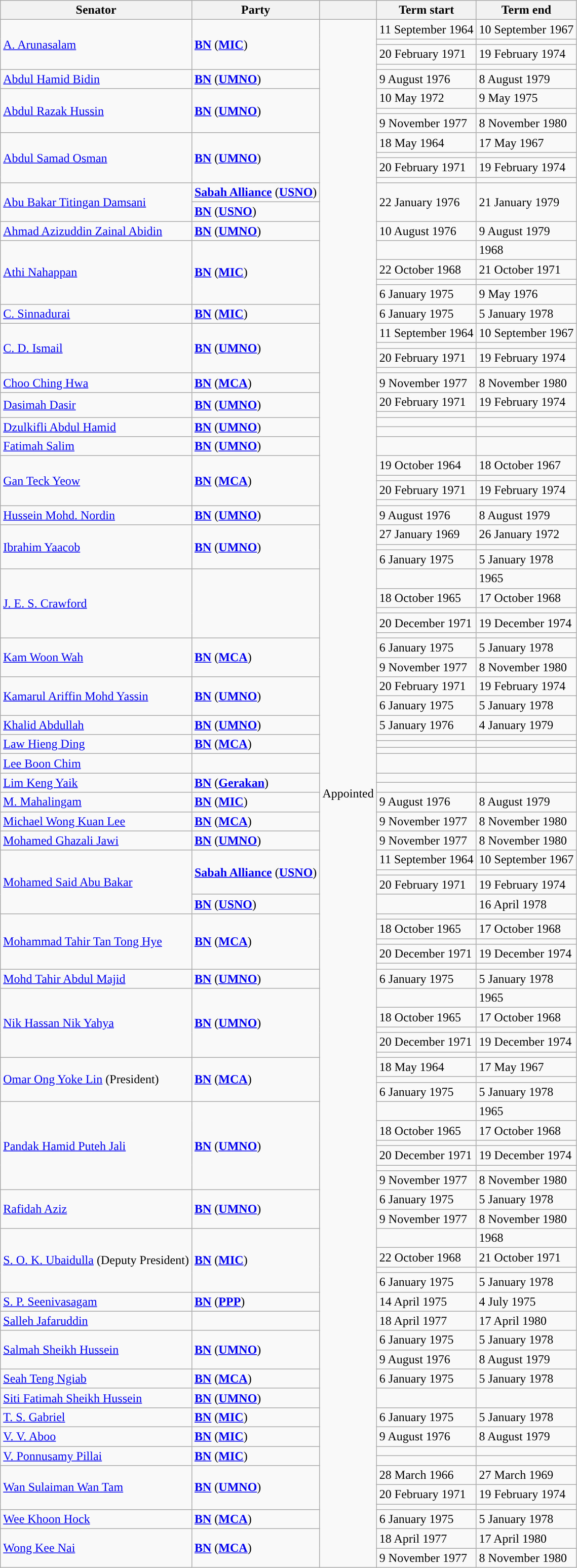<table class="wikitable sortable">
<tr>
<th>Senator</th>
<th>Party</th>
<th></th>
<th>Term start</th>
<th>Term end</th>
</tr>
<tr>
<td rowspan=4><a href='#'>A. Arunasalam</a></td>
<td rowspan=4><strong><a href='#'>BN</a></strong> (<strong><a href='#'>MIC</a></strong>)</td>
<td rowspan="103">Appointed</td>
<td>11 September 1964</td>
<td>10 September 1967</td>
</tr>
<tr>
<td></td>
<td></td>
</tr>
<tr>
<td>20 February 1971</td>
<td>19 February 1974</td>
</tr>
<tr>
<td></td>
<td></td>
</tr>
<tr>
<td><a href='#'>Abdul Hamid Bidin</a></td>
<td><strong><a href='#'>BN</a></strong> (<strong><a href='#'>UMNO</a></strong>)</td>
<td>9 August 1976</td>
<td>8 August 1979</td>
</tr>
<tr>
<td rowspan=3><a href='#'>Abdul Razak Hussin</a></td>
<td rowspan=3><strong><a href='#'>BN</a></strong> (<strong><a href='#'>UMNO</a></strong>)</td>
<td>10 May 1972</td>
<td>9 May 1975</td>
</tr>
<tr>
<td></td>
<td></td>
</tr>
<tr>
<td>9 November 1977</td>
<td>8 November 1980</td>
</tr>
<tr>
<td rowspan=4><a href='#'>Abdul Samad Osman</a></td>
<td rowspan=4><strong><a href='#'>BN</a></strong> (<strong><a href='#'>UMNO</a></strong>)</td>
<td>18 May 1964</td>
<td>17 May 1967</td>
</tr>
<tr>
<td></td>
<td></td>
</tr>
<tr>
<td>20 February 1971</td>
<td>19 February 1974</td>
</tr>
<tr>
<td></td>
<td></td>
</tr>
<tr>
<td rowspan="2"><a href='#'>Abu Bakar Titingan Damsani</a></td>
<td><strong><a href='#'>Sabah Alliance</a></strong> (<strong><a href='#'>USNO</a></strong>)</td>
<td rowspan="2">22 January 1976</td>
<td rowspan="2">21 January 1979</td>
</tr>
<tr>
<td><strong><a href='#'>BN</a></strong> (<strong><a href='#'>USNO</a></strong>)</td>
</tr>
<tr>
<td><a href='#'>Ahmad Azizuddin Zainal Abidin</a></td>
<td><strong><a href='#'>BN</a></strong> (<strong><a href='#'>UMNO</a></strong>)</td>
<td>10 August 1976</td>
<td>9 August 1979</td>
</tr>
<tr>
<td rowspan=4><a href='#'>Athi Nahappan</a></td>
<td rowspan=4><strong><a href='#'>BN</a></strong> (<strong><a href='#'>MIC</a></strong>)</td>
<td></td>
<td>1968</td>
</tr>
<tr>
<td>22 October 1968</td>
<td>21 October 1971</td>
</tr>
<tr>
<td></td>
<td></td>
</tr>
<tr>
<td>6 January 1975</td>
<td>9 May 1976</td>
</tr>
<tr>
<td><a href='#'>C. Sinnadurai</a></td>
<td><strong><a href='#'>BN</a></strong> (<strong><a href='#'>MIC</a></strong>)</td>
<td>6 January 1975</td>
<td>5 January 1978</td>
</tr>
<tr>
<td rowspan=4><a href='#'>C. D. Ismail</a></td>
<td rowspan=4><strong><a href='#'>BN</a></strong> (<strong><a href='#'>UMNO</a></strong>)</td>
<td>11 September 1964</td>
<td>10 September 1967</td>
</tr>
<tr>
<td></td>
<td></td>
</tr>
<tr>
<td>20 February 1971</td>
<td>19 February 1974</td>
</tr>
<tr>
<td></td>
<td></td>
</tr>
<tr>
<td><a href='#'>Choo Ching Hwa</a></td>
<td><strong><a href='#'>BN</a></strong> (<strong><a href='#'>MCA</a></strong>)</td>
<td>9 November 1977</td>
<td>8 November 1980</td>
</tr>
<tr>
<td rowspan=2><a href='#'>Dasimah Dasir</a></td>
<td rowspan=2><strong><a href='#'>BN</a></strong> (<strong><a href='#'>UMNO</a></strong>)</td>
<td>20 February 1971</td>
<td>19 February 1974</td>
</tr>
<tr>
<td></td>
<td></td>
</tr>
<tr>
<td rowspan=2><a href='#'>Dzulkifli Abdul Hamid</a></td>
<td rowspan=2><strong><a href='#'>BN</a></strong> (<strong><a href='#'>UMNO</a></strong>)</td>
<td></td>
<td></td>
</tr>
<tr>
<td></td>
<td></td>
</tr>
<tr>
<td><a href='#'>Fatimah Salim</a></td>
<td><strong><a href='#'>BN</a></strong> (<strong><a href='#'>UMNO</a></strong>)</td>
<td></td>
<td></td>
</tr>
<tr>
<td rowspan=4><a href='#'>Gan Teck Yeow</a></td>
<td rowspan=4><strong><a href='#'>BN</a></strong> (<strong><a href='#'>MCA</a></strong>)</td>
<td>19 October 1964</td>
<td>18 October 1967</td>
</tr>
<tr>
<td></td>
<td></td>
</tr>
<tr>
<td>20 February 1971</td>
<td>19 February 1974</td>
</tr>
<tr>
<td></td>
<td></td>
</tr>
<tr>
<td><a href='#'>Hussein Mohd. Nordin</a></td>
<td><strong><a href='#'>BN</a></strong> (<strong><a href='#'>UMNO</a></strong>)</td>
<td>9 August 1976</td>
<td>8 August 1979</td>
</tr>
<tr>
<td rowspan=3><a href='#'>Ibrahim Yaacob</a></td>
<td rowspan=3><strong><a href='#'>BN</a></strong> (<strong><a href='#'>UMNO</a></strong>)</td>
<td>27 January 1969</td>
<td>26 January 1972</td>
</tr>
<tr>
<td></td>
<td></td>
</tr>
<tr>
<td>6 January 1975</td>
<td>5 January 1978</td>
</tr>
<tr>
<td rowspan=5><a href='#'>J. E. S. Crawford</a></td>
<td rowspan=5></td>
<td></td>
<td>1965</td>
</tr>
<tr>
<td>18 October 1965</td>
<td>17 October 1968</td>
</tr>
<tr>
<td></td>
<td></td>
</tr>
<tr>
<td>20 December 1971</td>
<td>19 December 1974</td>
</tr>
<tr>
<td></td>
<td></td>
</tr>
<tr>
<td rowspan=2><a href='#'>Kam Woon Wah</a></td>
<td rowspan=2><strong><a href='#'>BN</a></strong> (<strong><a href='#'>MCA</a></strong>)</td>
<td>6 January 1975</td>
<td>5 January 1978</td>
</tr>
<tr>
<td>9 November 1977</td>
<td>8 November 1980</td>
</tr>
<tr>
<td rowspan=2><a href='#'>Kamarul Ariffin Mohd Yassin</a></td>
<td rowspan=2><strong><a href='#'>BN</a></strong> (<strong><a href='#'>UMNO</a></strong>)</td>
<td>20 February 1971</td>
<td>19 February 1974</td>
</tr>
<tr>
<td>6 January 1975</td>
<td>5 January 1978</td>
</tr>
<tr>
<td><a href='#'>Khalid Abdullah</a></td>
<td><strong><a href='#'>BN</a></strong> (<strong><a href='#'>UMNO</a></strong>)</td>
<td>5 January 1976</td>
<td>4 January 1979</td>
</tr>
<tr>
<td rowspan=3><a href='#'>Law Hieng Ding</a></td>
<td rowspan=3><strong><a href='#'>BN</a></strong> (<strong><a href='#'>MCA</a></strong>)</td>
<td></td>
<td></td>
</tr>
<tr>
<td></td>
<td></td>
</tr>
<tr>
<td></td>
<td></td>
</tr>
<tr>
<td><a href='#'>Lee Boon Chim</a></td>
<td></td>
<td></td>
<td></td>
</tr>
<tr>
<td rowspan=2><a href='#'>Lim Keng Yaik</a></td>
<td rowspan=2><strong><a href='#'>BN</a></strong> (<strong><a href='#'>Gerakan</a></strong>)</td>
<td></td>
<td></td>
</tr>
<tr>
<td></td>
<td></td>
</tr>
<tr>
<td><a href='#'>M. Mahalingam</a></td>
<td><strong><a href='#'>BN</a></strong> (<strong><a href='#'>MIC</a></strong>)</td>
<td>9 August 1976</td>
<td>8 August 1979</td>
</tr>
<tr>
<td><a href='#'>Michael Wong Kuan Lee</a></td>
<td><strong><a href='#'>BN</a></strong> (<strong><a href='#'>MCA</a></strong>)</td>
<td>9 November 1977</td>
<td>8 November 1980</td>
</tr>
<tr>
<td><a href='#'>Mohamed Ghazali Jawi</a></td>
<td><strong><a href='#'>BN</a></strong> (<strong><a href='#'>UMNO</a></strong>)</td>
<td>9 November 1977</td>
<td>8 November 1980</td>
</tr>
<tr>
<td rowspan=4><a href='#'>Mohamed Said Abu Bakar</a></td>
<td rowspan="3"><strong><a href='#'>Sabah Alliance</a></strong> (<strong><a href='#'>USNO</a></strong>)</td>
<td>11 September 1964</td>
<td>10 September 1967</td>
</tr>
<tr>
<td></td>
<td></td>
</tr>
<tr>
<td>20 February 1971</td>
<td>19 February 1974</td>
</tr>
<tr>
<td><strong><a href='#'>BN</a></strong> (<strong><a href='#'>USNO</a></strong>)</td>
<td></td>
<td>16 April 1978</td>
</tr>
<tr>
<td rowspan=5><a href='#'>Mohammad Tahir Tan Tong Hye</a></td>
<td rowspan=5><strong><a href='#'>BN</a></strong> (<strong><a href='#'>MCA</a></strong>)</td>
<td></td>
<td></td>
</tr>
<tr>
<td>18 October 1965</td>
<td>17 October 1968</td>
</tr>
<tr>
<td></td>
<td></td>
</tr>
<tr>
<td>20 December 1971</td>
<td>19 December 1974</td>
</tr>
<tr>
<td></td>
<td></td>
</tr>
<tr>
<td><a href='#'>Mohd Tahir Abdul Majid</a></td>
<td><strong><a href='#'>BN</a></strong> (<strong><a href='#'>UMNO</a></strong>)</td>
<td>6 January 1975</td>
<td>5 January 1978</td>
</tr>
<tr>
<td rowspan=5><a href='#'>Nik Hassan Nik Yahya</a></td>
<td rowspan=5><strong><a href='#'>BN</a></strong> (<strong><a href='#'>UMNO</a></strong>)</td>
<td></td>
<td>1965</td>
</tr>
<tr>
<td>18 October 1965</td>
<td>17 October 1968</td>
</tr>
<tr>
<td></td>
<td></td>
</tr>
<tr>
<td>20 December 1971</td>
<td>19 December 1974</td>
</tr>
<tr>
<td></td>
<td></td>
</tr>
<tr>
<td rowspan=3><a href='#'>Omar Ong Yoke Lin</a> (President)</td>
<td rowspan=3><strong><a href='#'>BN</a></strong> (<strong><a href='#'>MCA</a></strong>)</td>
<td>18 May 1964</td>
<td>17 May 1967</td>
</tr>
<tr>
<td></td>
<td></td>
</tr>
<tr>
<td>6 January 1975</td>
<td>5 January 1978</td>
</tr>
<tr>
<td rowspan=6><a href='#'>Pandak Hamid Puteh Jali</a></td>
<td rowspan=6><strong><a href='#'>BN</a></strong> (<strong><a href='#'>UMNO</a></strong>)</td>
<td></td>
<td>1965</td>
</tr>
<tr>
<td>18 October 1965</td>
<td>17 October 1968</td>
</tr>
<tr>
<td></td>
<td></td>
</tr>
<tr>
<td>20 December 1971</td>
<td>19 December 1974</td>
</tr>
<tr>
<td></td>
<td></td>
</tr>
<tr>
<td>9 November 1977</td>
<td>8 November 1980</td>
</tr>
<tr>
<td rowspan=2><a href='#'>Rafidah Aziz</a></td>
<td rowspan=2><strong><a href='#'>BN</a></strong> (<strong><a href='#'>UMNO</a></strong>)</td>
<td>6 January 1975</td>
<td>5 January 1978</td>
</tr>
<tr>
<td>9 November 1977</td>
<td>8 November 1980</td>
</tr>
<tr>
<td rowspan=4><a href='#'>S. O. K. Ubaidulla</a> (Deputy President)</td>
<td rowspan=4><strong><a href='#'>BN</a></strong> (<strong><a href='#'>MIC</a></strong>)</td>
<td></td>
<td>1968</td>
</tr>
<tr>
<td>22 October 1968</td>
<td>21 October 1971</td>
</tr>
<tr>
<td></td>
<td></td>
</tr>
<tr>
<td>6 January 1975</td>
<td>5 January 1978</td>
</tr>
<tr>
<td><a href='#'>S. P. Seenivasagam</a></td>
<td><strong><a href='#'>BN</a></strong> (<strong><a href='#'>PPP</a></strong>)</td>
<td>14 April 1975</td>
<td>4 July 1975</td>
</tr>
<tr>
<td><a href='#'>Salleh Jafaruddin</a></td>
<td></td>
<td>18 April 1977</td>
<td>17 April 1980</td>
</tr>
<tr>
<td rowspan=2><a href='#'>Salmah Sheikh Hussein</a></td>
<td rowspan=2><strong><a href='#'>BN</a></strong> (<strong><a href='#'>UMNO</a></strong>)</td>
<td>6 January 1975</td>
<td>5 January 1978</td>
</tr>
<tr>
<td>9 August 1976</td>
<td>8 August 1979</td>
</tr>
<tr>
<td><a href='#'>Seah Teng Ngiab</a></td>
<td><strong><a href='#'>BN</a></strong> (<strong><a href='#'>MCA</a></strong>)</td>
<td>6 January 1975</td>
<td>5 January 1978</td>
</tr>
<tr>
<td><a href='#'>Siti Fatimah Sheikh Hussein</a></td>
<td><strong><a href='#'>BN</a></strong> (<strong><a href='#'>UMNO</a></strong>)</td>
<td></td>
<td></td>
</tr>
<tr>
<td><a href='#'>T. S. Gabriel</a></td>
<td><strong><a href='#'>BN</a></strong> (<strong><a href='#'>MIC</a></strong>)</td>
<td>6 January 1975</td>
<td>5 January 1978</td>
</tr>
<tr>
<td><a href='#'>V. V. Aboo</a></td>
<td><strong><a href='#'>BN</a></strong> (<strong><a href='#'>MIC</a></strong>)</td>
<td>9 August 1976</td>
<td>8 August 1979</td>
</tr>
<tr>
<td rowspan=2><a href='#'>V. Ponnusamy Pillai</a></td>
<td rowspan=2><strong><a href='#'>BN</a></strong> (<strong><a href='#'>MIC</a></strong>)</td>
<td></td>
<td></td>
</tr>
<tr>
<td></td>
<td></td>
</tr>
<tr>
<td rowspan=3><a href='#'>Wan Sulaiman Wan Tam</a></td>
<td rowspan=3><strong><a href='#'>BN</a></strong> (<strong><a href='#'>UMNO</a></strong>)</td>
<td>28 March 1966</td>
<td>27 March 1969</td>
</tr>
<tr>
<td>20 February 1971</td>
<td>19 February 1974</td>
</tr>
<tr>
<td></td>
<td></td>
</tr>
<tr>
<td><a href='#'>Wee Khoon Hock</a></td>
<td><strong><a href='#'>BN</a></strong> (<strong><a href='#'>MCA</a></strong>)</td>
<td>6 January 1975</td>
<td>5 January 1978</td>
</tr>
<tr>
<td rowspan=2><a href='#'>Wong Kee Nai</a></td>
<td rowspan=2><strong><a href='#'>BN</a></strong> (<strong><a href='#'>MCA</a></strong>)</td>
<td>18 April 1977</td>
<td>17 April 1980</td>
</tr>
<tr>
<td>9 November 1977</td>
<td>8 November 1980</td>
</tr>
</table>
